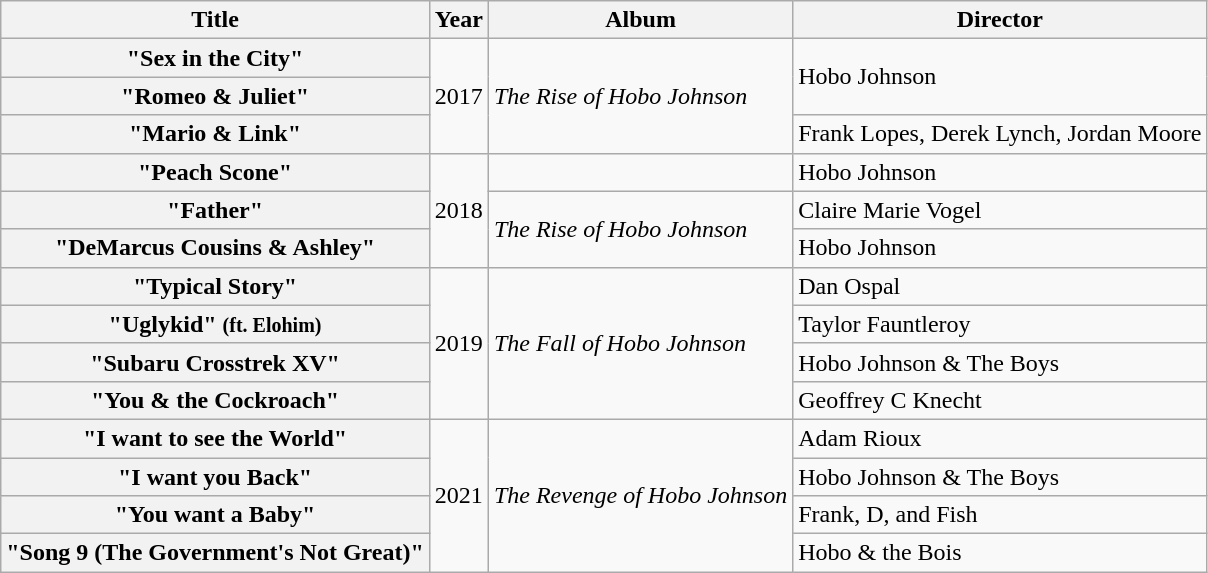<table class="wikitable plainrowheaders sortable">
<tr>
<th>Title</th>
<th>Year</th>
<th>Album</th>
<th>Director</th>
</tr>
<tr>
<th scope="row">"Sex in the City"</th>
<td rowspan="3">2017</td>
<td rowspan="3"><em>The Rise of Hobo Johnson</em></td>
<td rowspan="2">Hobo Johnson</td>
</tr>
<tr>
<th scope="row">"Romeo & Juliet"</th>
</tr>
<tr>
<th scope="row">"Mario & Link"</th>
<td>Frank Lopes, Derek Lynch, Jordan Moore</td>
</tr>
<tr>
<th scope="row">"Peach Scone"</th>
<td rowspan="3">2018</td>
<td></td>
<td>Hobo Johnson</td>
</tr>
<tr>
<th scope="row">"Father"</th>
<td rowspan="2"><em>The Rise of Hobo Johnson</em></td>
<td>Claire Marie Vogel</td>
</tr>
<tr>
<th scope="row">"DeMarcus Cousins & Ashley"</th>
<td>Hobo Johnson</td>
</tr>
<tr>
<th scope="row">"Typical Story"</th>
<td rowspan="4">2019</td>
<td rowspan="4"><em>The Fall of Hobo Johnson</em></td>
<td>Dan Ospal</td>
</tr>
<tr>
<th scope="row">"Uglykid" <small>(ft. Elohim)</small></th>
<td>Taylor Fauntleroy</td>
</tr>
<tr>
<th scope="row">"Subaru Crosstrek XV"</th>
<td>Hobo Johnson & The Boys</td>
</tr>
<tr>
<th scope="row">"You & the Cockroach"</th>
<td>Geoffrey C Knecht</td>
</tr>
<tr>
<th scope="row">"I want to see the World"</th>
<td rowspan="4">2021</td>
<td rowspan="4"><em>The Revenge of Hobo Johnson</em></td>
<td>Adam Rioux</td>
</tr>
<tr>
<th scope="row">"I want you Back"</th>
<td>Hobo Johnson & The Boys</td>
</tr>
<tr>
<th scope="row">"You want a Baby"</th>
<td>Frank, D, and Fish</td>
</tr>
<tr>
<th scope="row">"Song 9 (The Government's Not Great)"</th>
<td>Hobo & the Bois</td>
</tr>
</table>
